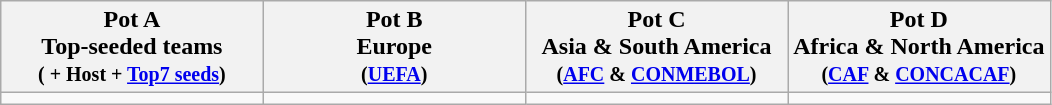<table class="wikitable">
<tr>
<th style="width:25%">Pot A<br>Top-seeded teams<br><small>( + Host + <a href='#'>Top7 seeds</a>)</small></th>
<th style="width:25%">Pot B<br>Europe<br><small>(<a href='#'>UEFA</a>)</small></th>
<th style="width:25%">Pot C<br>Asia & South America<br><small>(<a href='#'>AFC</a> & <a href='#'>CONMEBOL</a>)</small></th>
<th style="width:25%">Pot D<br>Africa & North America<br><small>(<a href='#'>CAF</a> & <a href='#'>CONCACAF</a>)</small></th>
</tr>
<tr style="vertical-align:top">
<td></td>
<td></td>
<td></td>
<td></td>
</tr>
</table>
